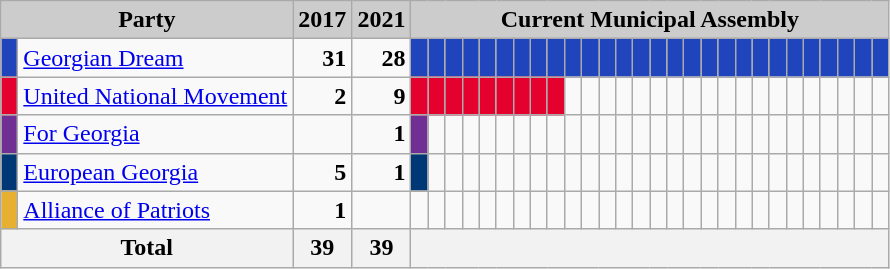<table class="wikitable">
<tr>
<th colspan="2" style="background:#ccc">Party</th>
<th style="background:#ccc">2017</th>
<th style="background:#ccc">2021</th>
<th colspan="33" style="background:#ccc">Current Municipal Assembly</th>
</tr>
<tr>
<td style="background-color: #2044BC "> </td>
<td><a href='#'>Georgian Dream</a></td>
<td style="text-align: right"><strong>31</strong></td>
<td style="text-align: right"><strong>28</strong></td>
<td style="background-color: #2044BC "></td>
<td style="background-color: #2044BC "> </td>
<td style="background-color: #2044BC "> </td>
<td style="background-color: #2044BC "> </td>
<td style="background-color: #2044BC "> </td>
<td style="background-color: #2044BC "> </td>
<td style="background-color: #2044BC "> </td>
<td style="background-color: #2044BC "> </td>
<td style="background-color: #2044BC "> </td>
<td style="background-color: #2044BC "> </td>
<td style="background-color: #2044BC "> </td>
<td style="background-color: #2044BC "> </td>
<td style="background-color: #2044BC "> </td>
<td style="background-color: #2044BC "> </td>
<td style="background-color: #2044BC "> </td>
<td style="background-color: #2044BC "> </td>
<td style="background-color: #2044BC "> </td>
<td style="background-color: #2044BC "> </td>
<td style="background-color: #2044BC "> </td>
<td style="background-color: #2044BC "> </td>
<td style="background-color: #2044BC "> </td>
<td style="background-color: #2044BC "> </td>
<td style="background-color: #2044BC "> </td>
<td style="background-color: #2044BC "> </td>
<td style="background-color: #2044BC "> </td>
<td style="background-color: #2044BC "> </td>
<td style="background-color: #2044BC "> </td>
<td style="background-color: #2044BC "> </td>
</tr>
<tr>
<td style="background-color: #e4012e "> </td>
<td><a href='#'>United National Movement</a></td>
<td style="text-align: right"><strong>2</strong></td>
<td style="text-align: right"><strong>9</strong></td>
<td style="background-color: #e4012e "> </td>
<td style="background-color: #e4012e "> </td>
<td style="background-color: #e4012e "> </td>
<td style="background-color: #e4012e "> </td>
<td style="background-color: #e4012e "> </td>
<td style="background-color: #e4012e "> </td>
<td style="background-color: #e4012e "> </td>
<td style="background-color: #e4012e "> </td>
<td style="background-color: #e4012e "> </td>
<td></td>
<td></td>
<td></td>
<td></td>
<td></td>
<td></td>
<td></td>
<td></td>
<td></td>
<td></td>
<td></td>
<td></td>
<td></td>
<td></td>
<td></td>
<td></td>
<td></td>
<td></td>
<td></td>
</tr>
<tr>
<td style="background-color: #702F92 "> </td>
<td><a href='#'>For Georgia</a></td>
<td></td>
<td style="text-align: right"><strong>1</strong></td>
<td style="background-color: #702F92 "> </td>
<td></td>
<td></td>
<td></td>
<td></td>
<td></td>
<td></td>
<td></td>
<td></td>
<td></td>
<td></td>
<td></td>
<td></td>
<td></td>
<td></td>
<td></td>
<td></td>
<td></td>
<td></td>
<td></td>
<td></td>
<td></td>
<td></td>
<td></td>
<td></td>
<td></td>
<td></td>
<td></td>
</tr>
<tr>
<td style="background-color: #003876 "> </td>
<td><a href='#'>European Georgia</a></td>
<td style="text-align: right"><strong>5</strong></td>
<td style="text-align: right"><strong>1</strong></td>
<td style="background-color: #003876 "> </td>
<td></td>
<td></td>
<td></td>
<td></td>
<td></td>
<td></td>
<td></td>
<td></td>
<td></td>
<td></td>
<td></td>
<td></td>
<td></td>
<td></td>
<td></td>
<td></td>
<td></td>
<td></td>
<td></td>
<td></td>
<td></td>
<td></td>
<td></td>
<td></td>
<td></td>
<td></td>
<td></td>
</tr>
<tr>
<td style="background-color: #e7b031 "> </td>
<td><a href='#'>Alliance of Patriots</a></td>
<td style="text-align: right"><strong>1</strong></td>
<td></td>
<td></td>
<td></td>
<td></td>
<td></td>
<td></td>
<td></td>
<td></td>
<td></td>
<td></td>
<td></td>
<td></td>
<td></td>
<td></td>
<td></td>
<td></td>
<td></td>
<td></td>
<td></td>
<td></td>
<td></td>
<td></td>
<td></td>
<td></td>
<td></td>
<td></td>
<td></td>
<td></td>
<td></td>
</tr>
<tr>
<th colspan="2">Total</th>
<th align="right">39</th>
<th align="right">39</th>
<th colspan="33"> </th>
</tr>
</table>
